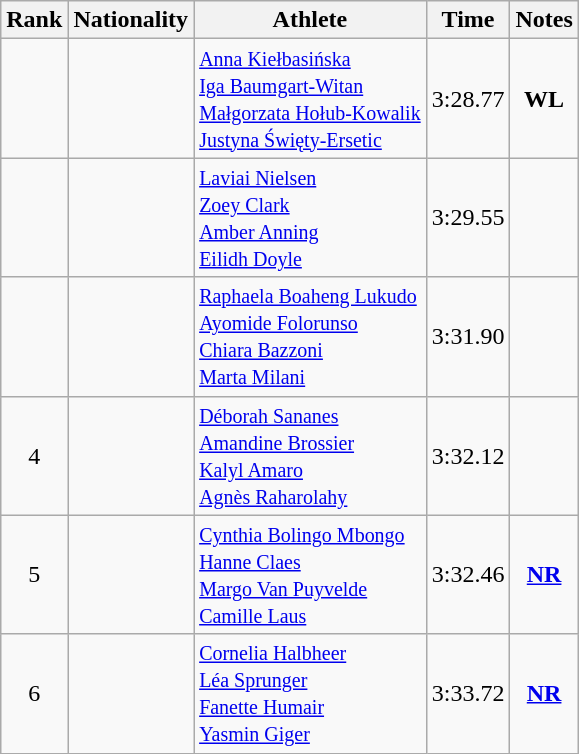<table class="wikitable sortable" style="text-align:center">
<tr>
<th>Rank</th>
<th>Nationality</th>
<th>Athlete</th>
<th>Time</th>
<th>Notes</th>
</tr>
<tr>
<td></td>
<td align=left></td>
<td align=left><small><a href='#'>Anna Kiełbasińska</a><br><a href='#'>Iga Baumgart-Witan</a><br><a href='#'>Małgorzata Hołub-Kowalik</a><br><a href='#'>Justyna Święty-Ersetic</a></small></td>
<td>3:28.77</td>
<td><strong>WL</strong></td>
</tr>
<tr>
<td></td>
<td align=left></td>
<td align=left><small><a href='#'>Laviai Nielsen</a><br><a href='#'>Zoey Clark</a><br><a href='#'>Amber Anning</a><br><a href='#'>Eilidh Doyle</a></small></td>
<td>3:29.55</td>
<td></td>
</tr>
<tr>
<td></td>
<td align=left></td>
<td align=left><small><a href='#'>Raphaela Boaheng Lukudo</a><br><a href='#'>Ayomide Folorunso</a><br><a href='#'>Chiara Bazzoni</a><br><a href='#'>Marta Milani</a></small></td>
<td>3:31.90</td>
<td></td>
</tr>
<tr>
<td>4</td>
<td align=left></td>
<td align=left><small><a href='#'>Déborah Sananes</a><br><a href='#'>Amandine Brossier</a><br><a href='#'>Kalyl Amaro</a><br><a href='#'>Agnès Raharolahy</a></small></td>
<td>3:32.12</td>
<td></td>
</tr>
<tr>
<td>5</td>
<td align=left></td>
<td align=left><small><a href='#'>Cynthia Bolingo Mbongo</a><br><a href='#'>Hanne Claes</a><br><a href='#'>Margo Van Puyvelde</a><br><a href='#'>Camille Laus</a></small></td>
<td>3:32.46</td>
<td><strong><a href='#'>NR</a></strong></td>
</tr>
<tr>
<td>6</td>
<td align=left></td>
<td align=left><small><a href='#'>Cornelia Halbheer</a><br><a href='#'>Léa Sprunger</a><br><a href='#'>Fanette Humair</a><br><a href='#'>Yasmin Giger</a></small></td>
<td>3:33.72</td>
<td><strong><a href='#'>NR</a></strong></td>
</tr>
</table>
